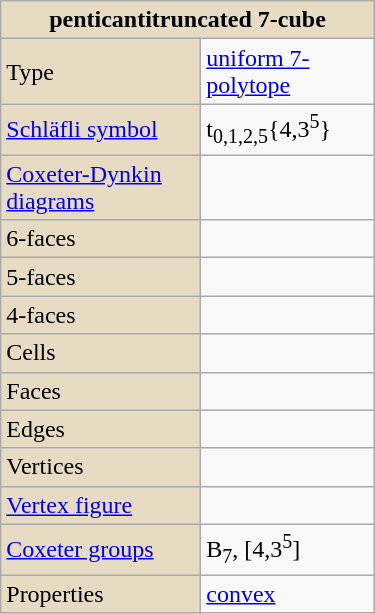<table class="wikitable" style="margin-left:10px; float:right; width:250px;">
<tr>
<th style="background:#e7dcc3;" colspan="2">penticantitruncated 7-cube</th>
</tr>
<tr>
<td style="background:#e7dcc3;">Type</td>
<td><a href='#'>uniform 7-polytope</a></td>
</tr>
<tr>
<td style="background:#e7dcc3;"><a href='#'>Schläfli symbol</a></td>
<td>t<sub>0,1,2,5</sub>{4,3<sup>5</sup>}</td>
</tr>
<tr>
<td style="background:#e7dcc3;"><a href='#'>Coxeter-Dynkin diagrams</a></td>
<td></td>
</tr>
<tr>
<td style="background:#e7dcc3;">6-faces</td>
<td></td>
</tr>
<tr>
<td style="background:#e7dcc3;">5-faces</td>
<td></td>
</tr>
<tr>
<td style="background:#e7dcc3;">4-faces</td>
<td></td>
</tr>
<tr>
<td style="background:#e7dcc3;">Cells</td>
<td></td>
</tr>
<tr>
<td style="background:#e7dcc3;">Faces</td>
<td></td>
</tr>
<tr>
<td style="background:#e7dcc3;">Edges</td>
<td></td>
</tr>
<tr>
<td style="background:#e7dcc3;">Vertices</td>
<td></td>
</tr>
<tr>
<td style="background:#e7dcc3;"><a href='#'>Vertex figure</a></td>
<td></td>
</tr>
<tr>
<td style="background:#e7dcc3;"><a href='#'>Coxeter groups</a></td>
<td>B<sub>7</sub>, [4,3<sup>5</sup>]</td>
</tr>
<tr>
<td style="background:#e7dcc3;">Properties</td>
<td><a href='#'>convex</a></td>
</tr>
</table>
